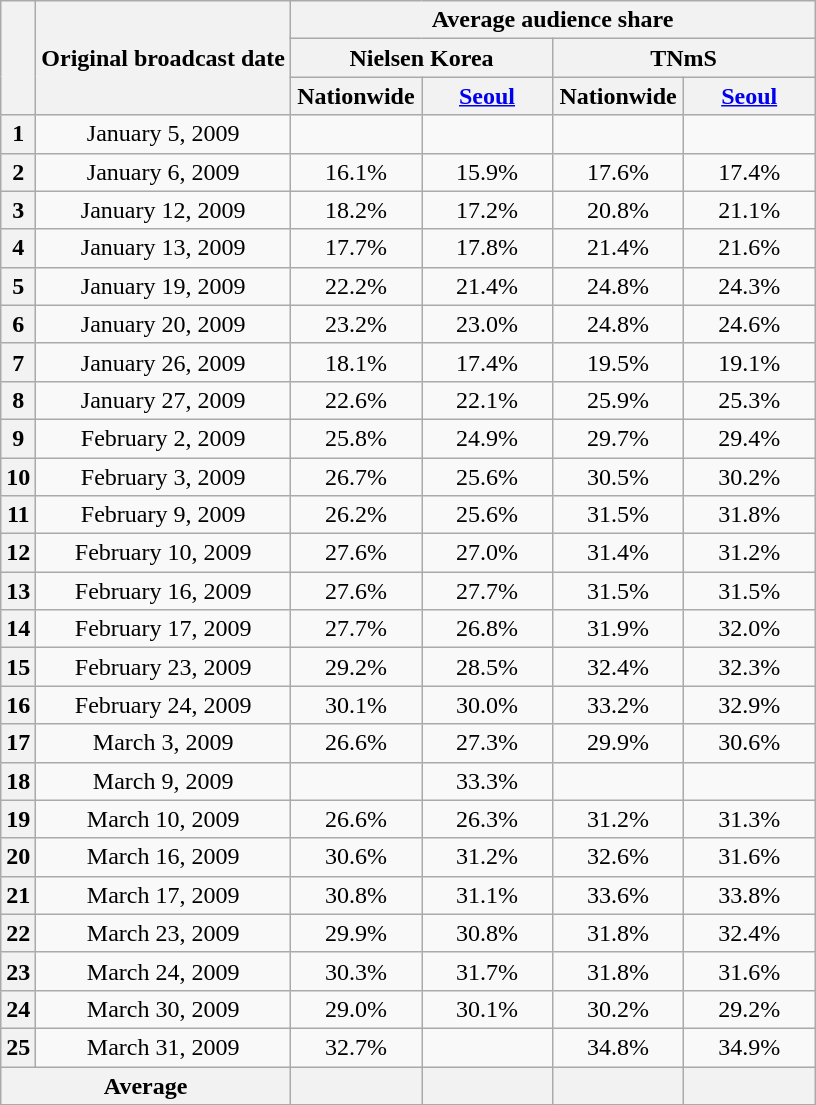<table class=wikitable style="text-align:center">
<tr>
<th rowspan="3"></th>
<th rowspan="3">Original broadcast date</th>
<th colspan="4">Average audience share</th>
</tr>
<tr>
<th colspan="2">Nielsen Korea</th>
<th colspan="2">TNmS</th>
</tr>
<tr>
<th width="80">Nationwide</th>
<th width="80"><a href='#'>Seoul</a></th>
<th width="80">Nationwide</th>
<th width="80"><a href='#'>Seoul</a></th>
</tr>
<tr>
<th>1</th>
<td>January 5, 2009</td>
<td><strong></strong></td>
<td><strong></strong></td>
<td><strong></strong></td>
<td><strong></strong></td>
</tr>
<tr>
<th>2</th>
<td>January 6, 2009</td>
<td>16.1%</td>
<td>15.9%</td>
<td>17.6%</td>
<td>17.4%</td>
</tr>
<tr>
<th>3</th>
<td>January 12, 2009</td>
<td>18.2%</td>
<td>17.2%</td>
<td>20.8%</td>
<td>21.1%</td>
</tr>
<tr>
<th>4</th>
<td>January 13, 2009</td>
<td>17.7%</td>
<td>17.8%</td>
<td>21.4%</td>
<td>21.6%</td>
</tr>
<tr>
<th>5</th>
<td>January 19, 2009</td>
<td>22.2%</td>
<td>21.4%</td>
<td>24.8%</td>
<td>24.3%</td>
</tr>
<tr>
<th>6</th>
<td>January 20, 2009</td>
<td>23.2%</td>
<td>23.0%</td>
<td>24.8%</td>
<td>24.6%</td>
</tr>
<tr>
<th>7</th>
<td>January 26, 2009</td>
<td>18.1%</td>
<td>17.4%</td>
<td>19.5%</td>
<td>19.1%</td>
</tr>
<tr>
<th>8</th>
<td>January 27, 2009</td>
<td>22.6%</td>
<td>22.1%</td>
<td>25.9%</td>
<td>25.3%</td>
</tr>
<tr>
<th>9</th>
<td>February 2, 2009</td>
<td>25.8%</td>
<td>24.9%</td>
<td>29.7%</td>
<td>29.4%</td>
</tr>
<tr>
<th>10</th>
<td>February 3, 2009</td>
<td>26.7%</td>
<td>25.6%</td>
<td>30.5%</td>
<td>30.2%</td>
</tr>
<tr>
<th>11</th>
<td>February 9, 2009</td>
<td>26.2%</td>
<td>25.6%</td>
<td>31.5%</td>
<td>31.8%</td>
</tr>
<tr>
<th>12</th>
<td>February 10, 2009</td>
<td>27.6%</td>
<td>27.0%</td>
<td>31.4%</td>
<td>31.2%</td>
</tr>
<tr>
<th>13</th>
<td>February 16, 2009</td>
<td>27.6%</td>
<td>27.7%</td>
<td>31.5%</td>
<td>31.5%</td>
</tr>
<tr>
<th>14</th>
<td>February 17, 2009</td>
<td>27.7%</td>
<td>26.8%</td>
<td>31.9%</td>
<td>32.0%</td>
</tr>
<tr>
<th>15</th>
<td>February 23, 2009</td>
<td>29.2%</td>
<td>28.5%</td>
<td>32.4%</td>
<td>32.3%</td>
</tr>
<tr>
<th>16</th>
<td>February 24, 2009</td>
<td>30.1%</td>
<td>30.0%</td>
<td>33.2%</td>
<td>32.9%</td>
</tr>
<tr>
<th>17</th>
<td>March 3, 2009</td>
<td>26.6%</td>
<td>27.3%</td>
<td>29.9%</td>
<td>30.6%</td>
</tr>
<tr>
<th>18</th>
<td>March 9, 2009</td>
<td><strong></strong></td>
<td>33.3%</td>
<td><strong></strong></td>
<td><strong></strong></td>
</tr>
<tr>
<th>19</th>
<td>March 10, 2009</td>
<td>26.6%</td>
<td>26.3%</td>
<td>31.2%</td>
<td>31.3%</td>
</tr>
<tr>
<th>20</th>
<td>March 16, 2009</td>
<td>30.6%</td>
<td>31.2%</td>
<td>32.6%</td>
<td>31.6%</td>
</tr>
<tr>
<th>21</th>
<td>March 17, 2009</td>
<td>30.8%</td>
<td>31.1%</td>
<td>33.6%</td>
<td>33.8%</td>
</tr>
<tr>
<th>22</th>
<td>March 23, 2009</td>
<td>29.9%</td>
<td>30.8%</td>
<td>31.8%</td>
<td>32.4%</td>
</tr>
<tr>
<th>23</th>
<td>March 24, 2009</td>
<td>30.3%</td>
<td>31.7%</td>
<td>31.8%</td>
<td>31.6%</td>
</tr>
<tr>
<th>24</th>
<td>March 30, 2009</td>
<td>29.0%</td>
<td>30.1%</td>
<td>30.2%</td>
<td>29.2%</td>
</tr>
<tr>
<th>25</th>
<td>March 31, 2009</td>
<td>32.7%</td>
<td><strong></strong></td>
<td>34.8%</td>
<td>34.9%</td>
</tr>
<tr>
<th colspan="2">Average</th>
<th></th>
<th></th>
<th></th>
<th></th>
</tr>
</table>
